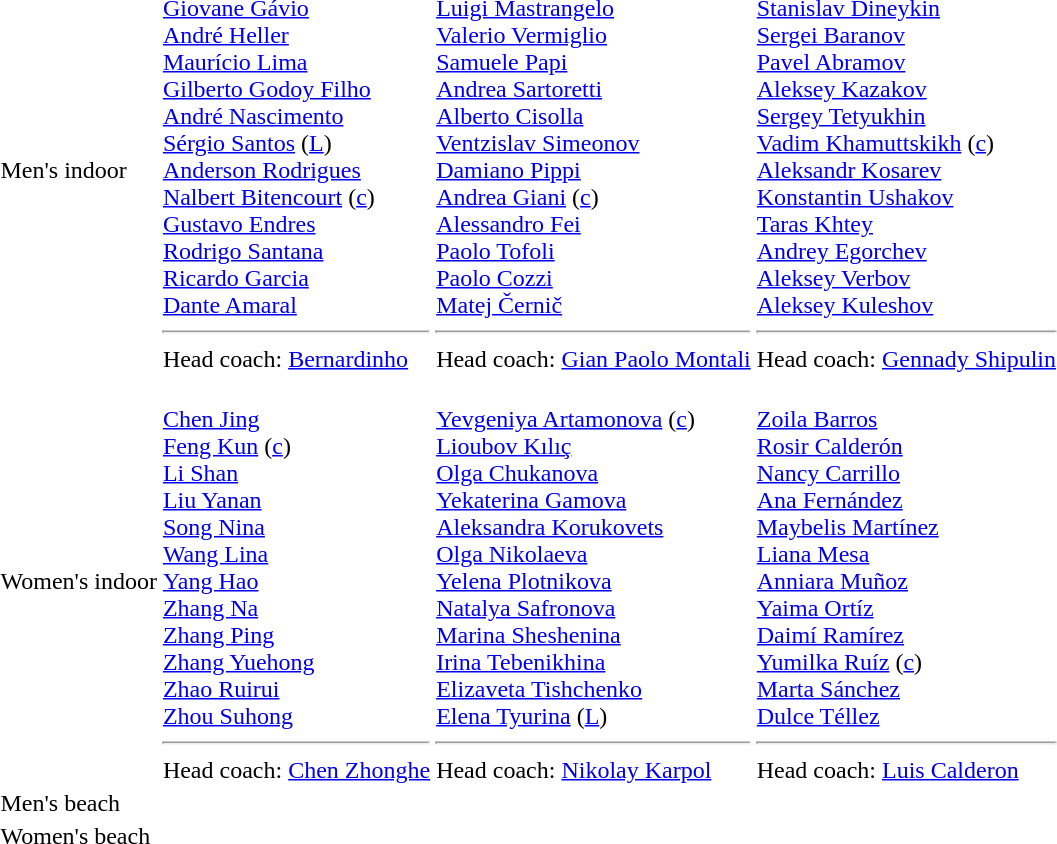<table>
<tr>
<td>Men's indoor<br></td>
<td valign=top><br><a href='#'>Giovane Gávio</a><br><a href='#'>André Heller</a><br><a href='#'>Maurício Lima</a><br><a href='#'>Gilberto Godoy Filho</a><br><a href='#'>André Nascimento</a><br><a href='#'>Sérgio Santos</a> (<a href='#'>L</a>)<br><a href='#'>Anderson Rodrigues</a><br><a href='#'>Nalbert Bitencourt</a> (<a href='#'>c</a>)<br><a href='#'>Gustavo Endres</a><br><a href='#'>Rodrigo Santana</a><br><a href='#'>Ricardo Garcia</a><br><a href='#'>Dante Amaral</a><br><hr>Head coach: <a href='#'>Bernardinho</a></td>
<td valign=top><br><a href='#'>Luigi Mastrangelo</a><br><a href='#'>Valerio Vermiglio</a><br><a href='#'>Samuele Papi</a><br><a href='#'>Andrea Sartoretti</a><br><a href='#'>Alberto Cisolla</a><br><a href='#'>Ventzislav Simeonov</a><br><a href='#'>Damiano Pippi</a><br><a href='#'>Andrea Giani</a> (<a href='#'>c</a>)<br><a href='#'>Alessandro Fei</a><br><a href='#'>Paolo Tofoli</a><br><a href='#'>Paolo Cozzi</a><br><a href='#'>Matej Černič</a><br><hr>Head coach: <a href='#'>Gian Paolo Montali</a></td>
<td valign=top><br><a href='#'>Stanislav Dineykin</a><br><a href='#'>Sergei Baranov</a><br><a href='#'>Pavel Abramov</a><br><a href='#'>Aleksey Kazakov</a><br><a href='#'>Sergey Tetyukhin</a><br><a href='#'>Vadim Khamuttskikh</a> (<a href='#'>c</a>)<br><a href='#'>Aleksandr Kosarev</a><br><a href='#'>Konstantin Ushakov</a><br><a href='#'>Taras Khtey</a><br><a href='#'>Andrey Egorchev</a><br><a href='#'>Aleksey Verbov</a><br><a href='#'>Aleksey Kuleshov</a><br><hr>Head coach: <a href='#'>Gennady Shipulin</a></td>
</tr>
<tr>
<td>Women's indoor<br></td>
<td valign=top><br><a href='#'>Chen Jing</a><br><a href='#'>Feng Kun</a> (<a href='#'>c</a>)<br><a href='#'>Li Shan</a><br><a href='#'>Liu Yanan</a><br><a href='#'>Song Nina</a><br><a href='#'>Wang Lina</a><br><a href='#'>Yang Hao</a><br><a href='#'>Zhang Na</a><br><a href='#'>Zhang Ping</a><br><a href='#'>Zhang Yuehong</a><br><a href='#'>Zhao Ruirui</a><br><a href='#'>Zhou Suhong</a><br><hr>Head coach: <a href='#'>Chen Zhonghe</a></td>
<td valign=top><br><a href='#'>Yevgeniya Artamonova</a> (<a href='#'>c</a>)<br><a href='#'>Lioubov Kılıç</a><br><a href='#'>Olga Chukanova</a><br><a href='#'>Yekaterina Gamova</a><br><a href='#'>Aleksandra Korukovets</a><br><a href='#'>Olga Nikolaeva</a><br><a href='#'>Yelena Plotnikova</a><br><a href='#'>Natalya Safronova</a><br><a href='#'>Marina Sheshenina</a><br><a href='#'>Irina Tebenikhina</a><br><a href='#'>Elizaveta Tishchenko</a><br><a href='#'>Elena Tyurina</a> (<a href='#'>L</a>)<br><hr>Head coach: <a href='#'>Nikolay Karpol</a></td>
<td valign=top><br><a href='#'>Zoila Barros</a><br><a href='#'>Rosir Calderón</a><br><a href='#'>Nancy Carrillo</a><br><a href='#'>Ana Fernández</a><br><a href='#'>Maybelis Martínez</a><br><a href='#'>Liana Mesa</a><br><a href='#'>Anniara Muñoz</a><br><a href='#'>Yaima Ortíz</a><br><a href='#'>Daimí Ramírez</a><br><a href='#'>Yumilka Ruíz</a> (<a href='#'>c</a>)<br><a href='#'>Marta Sánchez</a><br><a href='#'>Dulce Téllez</a><br><hr>Head coach: <a href='#'>Luis Calderon</a></td>
</tr>
<tr>
<td>Men's beach<br></td>
<td></td>
<td></td>
<td></td>
</tr>
<tr>
<td>Women's beach<br></td>
<td></td>
<td></td>
<td></td>
</tr>
</table>
